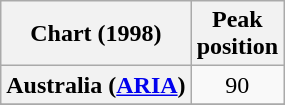<table class="wikitable sortable plainrowheaders" style="text-align:center">
<tr>
<th>Chart (1998)</th>
<th>Peak<br>position</th>
</tr>
<tr>
<th scope="row">Australia (<a href='#'>ARIA</a>)</th>
<td>90</td>
</tr>
<tr>
</tr>
<tr>
</tr>
</table>
